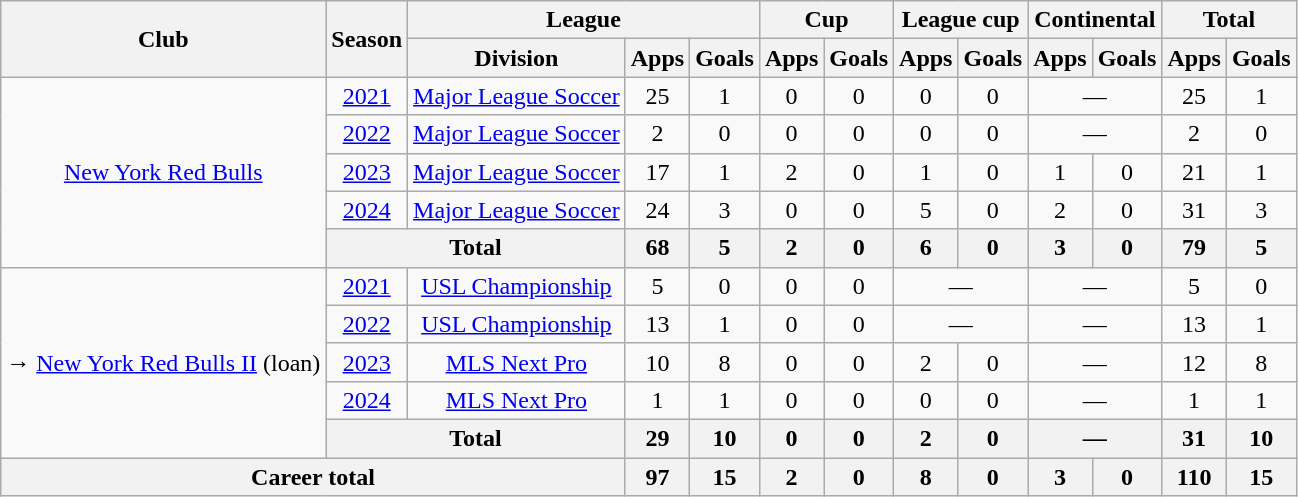<table class=wikitable style=text-align:center>
<tr>
<th rowspan=2>Club</th>
<th rowspan=2>Season</th>
<th colspan=3>League</th>
<th colspan=2>Cup</th>
<th colspan=2>League cup</th>
<th colspan=2>Continental</th>
<th colspan=2>Total</th>
</tr>
<tr>
<th>Division</th>
<th>Apps</th>
<th>Goals</th>
<th>Apps</th>
<th>Goals</th>
<th>Apps</th>
<th>Goals</th>
<th>Apps</th>
<th>Goals</th>
<th>Apps</th>
<th>Goals</th>
</tr>
<tr>
<td rowspan=5><a href='#'>New York Red Bulls</a></td>
<td><a href='#'>2021</a></td>
<td><a href='#'>Major League Soccer</a></td>
<td>25</td>
<td>1</td>
<td>0</td>
<td>0</td>
<td>0</td>
<td>0</td>
<td colspan=2>—</td>
<td>25</td>
<td>1</td>
</tr>
<tr>
<td><a href='#'>2022</a></td>
<td><a href='#'>Major League Soccer</a></td>
<td>2</td>
<td>0</td>
<td>0</td>
<td>0</td>
<td>0</td>
<td>0</td>
<td colspan=2>—</td>
<td>2</td>
<td>0</td>
</tr>
<tr>
<td><a href='#'>2023</a></td>
<td><a href='#'>Major League Soccer</a></td>
<td>17</td>
<td>1</td>
<td>2</td>
<td>0</td>
<td>1</td>
<td>0</td>
<td>1</td>
<td>0</td>
<td>21</td>
<td>1</td>
</tr>
<tr>
<td><a href='#'>2024</a></td>
<td><a href='#'>Major League Soccer</a></td>
<td>24</td>
<td>3</td>
<td>0</td>
<td>0</td>
<td>5</td>
<td>0</td>
<td>2</td>
<td>0</td>
<td>31</td>
<td>3</td>
</tr>
<tr>
<th colspan=2>Total</th>
<th>68</th>
<th>5</th>
<th>2</th>
<th>0</th>
<th>6</th>
<th>0</th>
<th>3</th>
<th>0</th>
<th>79</th>
<th>5</th>
</tr>
<tr>
<td rowspan=5>→ <a href='#'>New York Red Bulls II</a> (loan)</td>
<td><a href='#'>2021</a></td>
<td><a href='#'>USL Championship</a></td>
<td>5</td>
<td>0</td>
<td>0</td>
<td>0</td>
<td colspan=2>—</td>
<td colspan=2>—</td>
<td>5</td>
<td>0</td>
</tr>
<tr>
<td><a href='#'>2022</a></td>
<td><a href='#'>USL Championship</a></td>
<td>13</td>
<td>1</td>
<td>0</td>
<td>0</td>
<td colspan=2>—</td>
<td colspan=2>—</td>
<td>13</td>
<td>1</td>
</tr>
<tr>
<td><a href='#'>2023</a></td>
<td><a href='#'>MLS Next Pro</a></td>
<td>10</td>
<td>8</td>
<td>0</td>
<td>0</td>
<td>2</td>
<td>0</td>
<td colspan=2>—</td>
<td>12</td>
<td>8</td>
</tr>
<tr>
<td><a href='#'>2024</a></td>
<td><a href='#'>MLS Next Pro</a></td>
<td>1</td>
<td>1</td>
<td>0</td>
<td>0</td>
<td>0</td>
<td>0</td>
<td colspan=2>—</td>
<td>1</td>
<td>1</td>
</tr>
<tr>
<th colspan=2>Total</th>
<th>29</th>
<th>10</th>
<th>0</th>
<th>0</th>
<th>2</th>
<th>0</th>
<th colspan=2>—</th>
<th>31</th>
<th>10</th>
</tr>
<tr>
<th colspan="3">Career total</th>
<th>97</th>
<th>15</th>
<th>2</th>
<th>0</th>
<th>8</th>
<th>0</th>
<th>3</th>
<th>0</th>
<th>110</th>
<th>15</th>
</tr>
</table>
